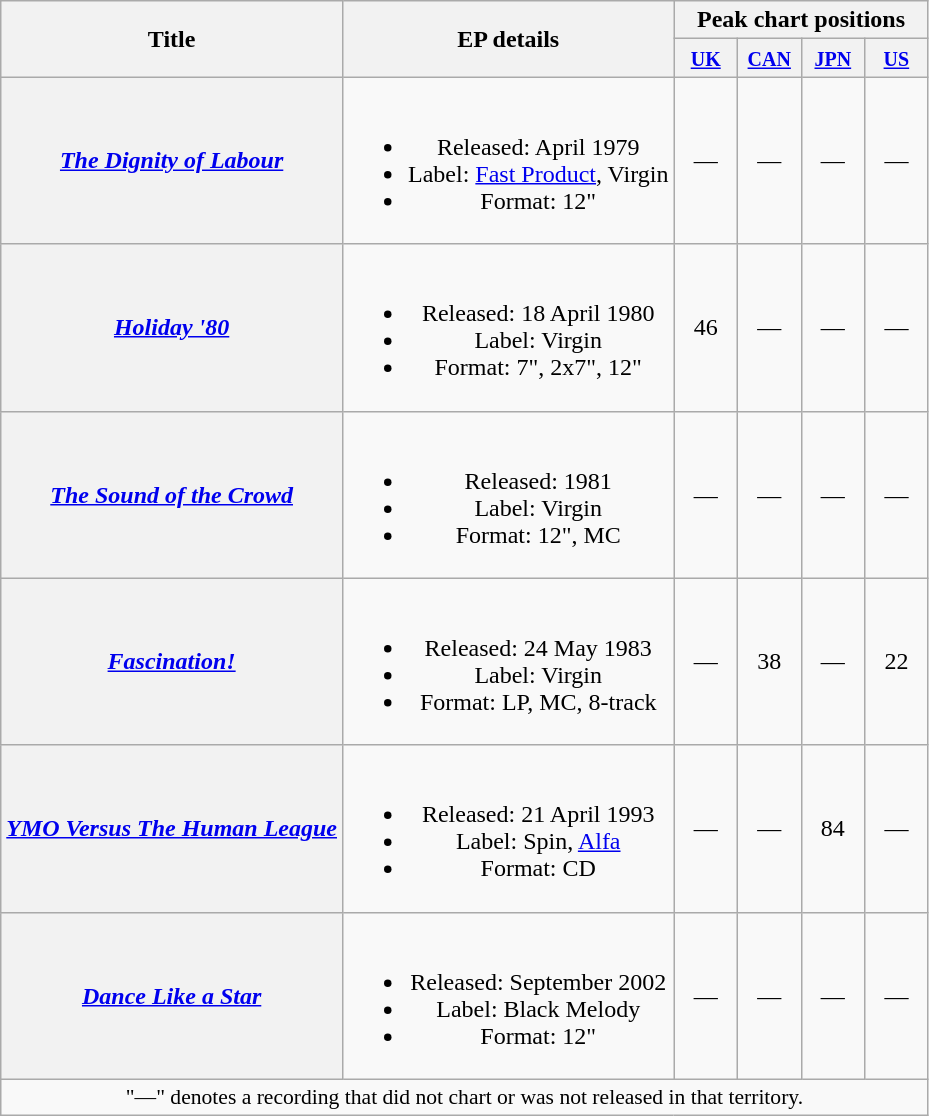<table class="wikitable plainrowheaders" style="text-align:center;">
<tr>
<th rowspan="2">Title</th>
<th rowspan="2">EP details</th>
<th colspan="6">Peak chart positions</th>
</tr>
<tr>
<th width="35"><small><a href='#'>UK</a></small><br></th>
<th width="35"><small><a href='#'>CAN</a></small><br></th>
<th width="35"><small><a href='#'>JPN</a></small><br></th>
<th width="35"><small><a href='#'>US</a></small><br></th>
</tr>
<tr>
<th scope="row"><em><a href='#'>The Dignity of Labour</a></em></th>
<td><br><ul><li>Released: April 1979</li><li>Label: <a href='#'>Fast Product</a>, Virgin</li><li>Format: 12"</li></ul></td>
<td>—</td>
<td>—</td>
<td>—</td>
<td>—</td>
</tr>
<tr>
<th scope="row"><em><a href='#'>Holiday '80</a></em> </th>
<td><br><ul><li>Released: 18 April 1980</li><li>Label: Virgin</li><li>Format: 7", 2x7", 12"</li></ul></td>
<td>46</td>
<td>—</td>
<td>—</td>
<td>—</td>
</tr>
<tr>
<th scope="row"><em><a href='#'>The Sound of the Crowd</a></em></th>
<td><br><ul><li>Released: 1981</li><li>Label: Virgin</li><li>Format: 12", MC</li></ul></td>
<td>—</td>
<td>—</td>
<td>—</td>
<td>—</td>
</tr>
<tr>
<th scope="row"><em><a href='#'>Fascination!</a></em></th>
<td><br><ul><li>Released: 24 May 1983</li><li>Label: Virgin</li><li>Format: LP, MC, 8-track</li></ul></td>
<td>—</td>
<td>38</td>
<td>—</td>
<td>22</td>
</tr>
<tr>
<th scope="row"><em><a href='#'>YMO Versus The Human League</a></em> </th>
<td><br><ul><li>Released: 21 April 1993</li><li>Label: Spin, <a href='#'>Alfa</a></li><li>Format: CD</li></ul></td>
<td>—</td>
<td>—</td>
<td>84</td>
<td>—</td>
</tr>
<tr>
<th scope="row"><em><a href='#'>Dance Like a Star</a></em></th>
<td><br><ul><li>Released: September 2002</li><li>Label: Black Melody</li><li>Format: 12"</li></ul></td>
<td>—</td>
<td>—</td>
<td>—</td>
<td>—</td>
</tr>
<tr>
<td colspan="12" style="font-size:90%">"—" denotes a recording that did not chart or was not released in that territory.</td>
</tr>
</table>
